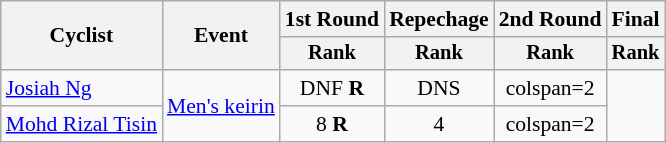<table class="wikitable" style="font-size:90%">
<tr>
<th rowspan=2>Cyclist</th>
<th rowspan=2>Event</th>
<th>1st Round</th>
<th>Repechage</th>
<th>2nd Round</th>
<th>Final</th>
</tr>
<tr style="font-size:95%">
<th>Rank</th>
<th>Rank</th>
<th>Rank</th>
<th>Rank</th>
</tr>
<tr align=center>
<td align=left><a href='#'>Josiah Ng</a></td>
<td align=left rowspan=2><a href='#'>Men's keirin</a></td>
<td>DNF <strong>R</strong></td>
<td>DNS</td>
<td>colspan=2 </td>
</tr>
<tr align=center>
<td align=left><a href='#'>Mohd Rizal Tisin</a></td>
<td>8 <strong>R</strong></td>
<td>4</td>
<td>colspan=2 </td>
</tr>
</table>
